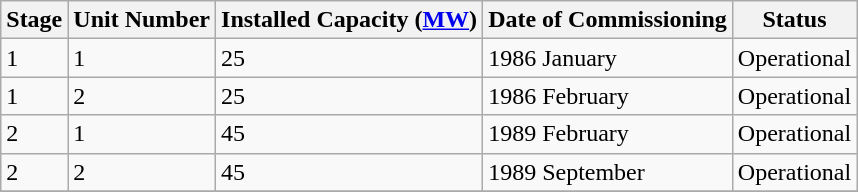<table class="sortable wikitable">
<tr>
<th>Stage</th>
<th>Unit Number</th>
<th>Installed Capacity (<a href='#'>MW</a>)</th>
<th>Date of Commissioning</th>
<th>Status</th>
</tr>
<tr>
<td>1</td>
<td>1</td>
<td>25</td>
<td>1986 January</td>
<td>Operational</td>
</tr>
<tr>
<td>1</td>
<td>2</td>
<td>25</td>
<td>1986 February</td>
<td>Operational</td>
</tr>
<tr>
<td>2</td>
<td>1</td>
<td>45</td>
<td>1989 February</td>
<td>Operational</td>
</tr>
<tr>
<td>2</td>
<td>2</td>
<td>45</td>
<td>1989 September</td>
<td>Operational</td>
</tr>
<tr>
</tr>
</table>
